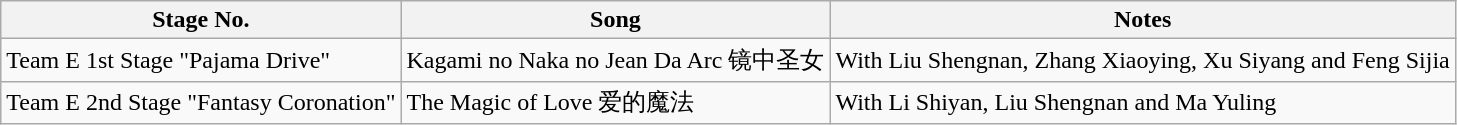<table class="wikitable">
<tr>
<th>Stage No.</th>
<th>Song</th>
<th>Notes</th>
</tr>
<tr>
<td>Team E 1st Stage "Pajama Drive"</td>
<td>Kagami no Naka no Jean Da Arc 镜中圣女</td>
<td>With Liu Shengnan, Zhang Xiaoying, Xu Siyang and Feng Sijia</td>
</tr>
<tr>
<td>Team E 2nd Stage "Fantasy Coronation"</td>
<td>The Magic of Love 爱的魔法</td>
<td>With Li Shiyan, Liu Shengnan and Ma Yuling</td>
</tr>
</table>
